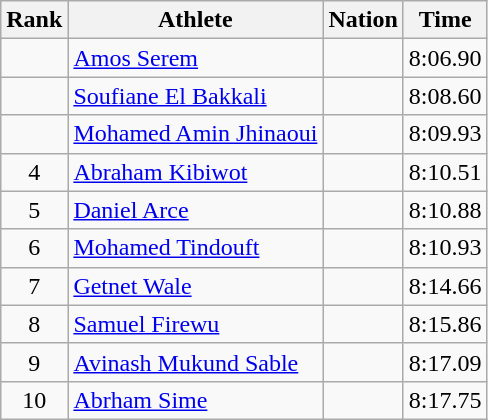<table class="wikitable">
<tr>
<th scope="col">Rank</th>
<th scope="col">Athlete</th>
<th scope="col">Nation</th>
<th scope="col">Time</th>
</tr>
<tr>
<td align=center></td>
<td><a href='#'>Amos Serem</a></td>
<td></td>
<td>8:06.90</td>
</tr>
<tr>
<td align=center></td>
<td><a href='#'>Soufiane El Bakkali</a></td>
<td></td>
<td>8:08.60</td>
</tr>
<tr>
<td align=center></td>
<td><a href='#'>Mohamed Amin Jhinaoui</a></td>
<td></td>
<td>8:09.93</td>
</tr>
<tr>
<td align=center>4</td>
<td><a href='#'>Abraham Kibiwot</a></td>
<td></td>
<td>8:10.51</td>
</tr>
<tr>
<td align=center>5</td>
<td><a href='#'>Daniel Arce</a></td>
<td></td>
<td>8:10.88</td>
</tr>
<tr>
<td align=center>6</td>
<td><a href='#'>Mohamed Tindouft</a></td>
<td></td>
<td>8:10.93</td>
</tr>
<tr>
<td align=center>7</td>
<td><a href='#'>Getnet Wale</a></td>
<td></td>
<td>8:14.66</td>
</tr>
<tr>
<td align=center>8</td>
<td><a href='#'>Samuel Firewu</a></td>
<td></td>
<td>8:15.86</td>
</tr>
<tr>
<td align=center>9</td>
<td><a href='#'>Avinash Mukund Sable</a></td>
<td></td>
<td>8:17.09</td>
</tr>
<tr>
<td align=center>10</td>
<td><a href='#'>Abrham Sime</a></td>
<td></td>
<td>8:17.75</td>
</tr>
</table>
